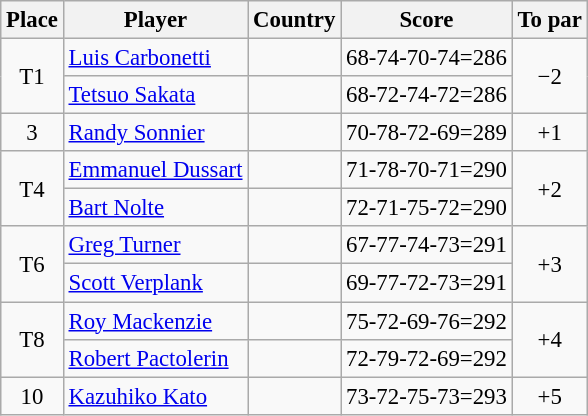<table class="wikitable" style="font-size:95%;">
<tr>
<th>Place</th>
<th>Player</th>
<th>Country</th>
<th>Score</th>
<th>To par</th>
</tr>
<tr>
<td align=center rowspan=2>T1</td>
<td><a href='#'>Luis Carbonetti</a></td>
<td></td>
<td>68-74-70-74=286</td>
<td align=center rowspan=2>−2</td>
</tr>
<tr>
<td><a href='#'>Tetsuo Sakata</a></td>
<td></td>
<td>68-72-74-72=286</td>
</tr>
<tr>
<td align=center>3</td>
<td><a href='#'>Randy Sonnier</a></td>
<td></td>
<td>70-78-72-69=289</td>
<td align=center>+1</td>
</tr>
<tr>
<td align=center rowspan=2>T4</td>
<td><a href='#'>Emmanuel Dussart</a></td>
<td></td>
<td>71-78-70-71=290</td>
<td align=center rowspan=2>+2</td>
</tr>
<tr>
<td><a href='#'>Bart Nolte</a></td>
<td></td>
<td>72-71-75-72=290</td>
</tr>
<tr>
<td align=center rowspan=2>T6</td>
<td><a href='#'>Greg Turner</a></td>
<td></td>
<td>67-77-74-73=291</td>
<td align=center rowspan=2>+3</td>
</tr>
<tr>
<td><a href='#'>Scott Verplank</a></td>
<td></td>
<td>69-77-72-73=291</td>
</tr>
<tr>
<td align=center rowspan=2>T8</td>
<td><a href='#'>Roy Mackenzie</a></td>
<td></td>
<td>75-72-69-76=292</td>
<td align=center rowspan=2>+4</td>
</tr>
<tr>
<td><a href='#'>Robert Pactolerin</a></td>
<td></td>
<td>72-79-72-69=292</td>
</tr>
<tr>
<td align=center>10</td>
<td><a href='#'>Kazuhiko Kato</a></td>
<td></td>
<td>73-72-75-73=293</td>
<td align=center>+5</td>
</tr>
</table>
